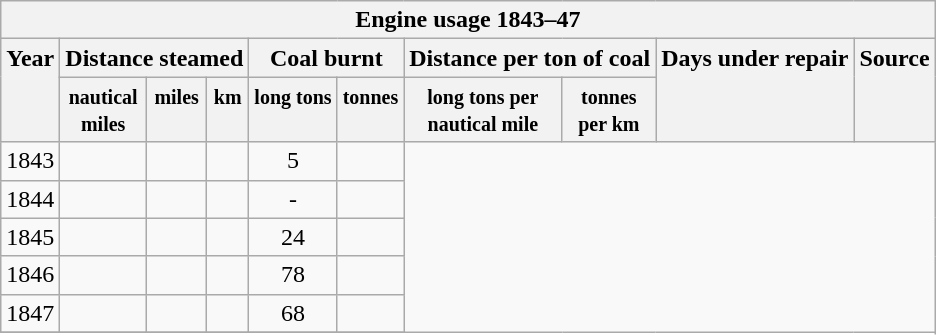<table class="wikitable sortable collapsible collapsed">
<tr valign="top">
<th colspan=11>Engine usage 1843–47</th>
</tr>
<tr valign="top">
<th rowspan=2>Year</th>
<th colspan=3>Distance steamed</th>
<th colspan=2>Coal burnt</th>
<th colspan=2>Distance per ton of coal</th>
<th rowspan=2>Days under repair</th>
<th rowspan=2>Source</th>
</tr>
<tr valign="top">
<th><small>nautical<br>miles</small></th>
<th><small>miles</small></th>
<th><small>km</small></th>
<th><small>long tons</small></th>
<th><small>tonnes</small></th>
<th><small>long tons per<br>nautical mile</small></th>
<th><small>tonnes<br>per km</small></th>
</tr>
<tr valign="top">
<td>1843</td>
<td></td>
<td></td>
<td></td>
<td align=center>5</td>
<td></td>
</tr>
<tr valign="top">
<td>1844</td>
<td></td>
<td></td>
<td></td>
<td align=center>-</td>
<td></td>
</tr>
<tr valign="top">
<td>1845</td>
<td></td>
<td></td>
<td></td>
<td align=center>24</td>
<td></td>
</tr>
<tr valign="top">
<td>1846</td>
<td></td>
<td></td>
<td></td>
<td align=center>78</td>
<td></td>
</tr>
<tr valign="top">
<td>1847</td>
<td></td>
<td></td>
<td></td>
<td align=center>68</td>
<td></td>
</tr>
<tr>
</tr>
</table>
